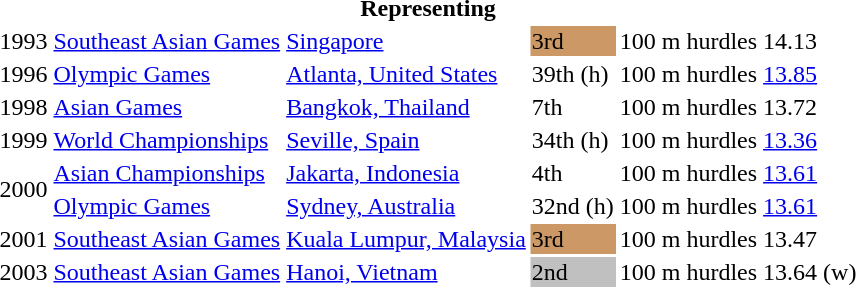<table>
<tr>
<th colspan="6">Representing </th>
</tr>
<tr>
<td>1993</td>
<td><a href='#'>Southeast Asian Games</a></td>
<td><a href='#'>Singapore</a></td>
<td bgcolor=cc9966>3rd</td>
<td>100 m hurdles</td>
<td>14.13</td>
</tr>
<tr>
<td>1996</td>
<td><a href='#'>Olympic Games</a></td>
<td><a href='#'>Atlanta, United States</a></td>
<td>39th (h)</td>
<td>100 m hurdles</td>
<td><a href='#'>13.85</a></td>
</tr>
<tr>
<td>1998</td>
<td><a href='#'>Asian Games</a></td>
<td><a href='#'>Bangkok, Thailand</a></td>
<td>7th</td>
<td>100 m hurdles</td>
<td>13.72</td>
</tr>
<tr>
<td>1999</td>
<td><a href='#'>World Championships</a></td>
<td><a href='#'>Seville, Spain</a></td>
<td>34th (h)</td>
<td>100 m hurdles</td>
<td><a href='#'>13.36</a></td>
</tr>
<tr>
<td rowspan=2>2000</td>
<td><a href='#'>Asian Championships</a></td>
<td><a href='#'>Jakarta, Indonesia</a></td>
<td>4th</td>
<td>100 m hurdles</td>
<td><a href='#'>13.61</a></td>
</tr>
<tr>
<td><a href='#'>Olympic Games</a></td>
<td><a href='#'>Sydney, Australia</a></td>
<td>32nd (h)</td>
<td>100 m hurdles</td>
<td><a href='#'>13.61</a></td>
</tr>
<tr>
<td>2001</td>
<td><a href='#'>Southeast Asian Games</a></td>
<td><a href='#'>Kuala Lumpur, Malaysia</a></td>
<td bgcolor=cc9966>3rd</td>
<td>100 m hurdles</td>
<td>13.47</td>
</tr>
<tr>
<td>2003</td>
<td><a href='#'>Southeast Asian Games</a></td>
<td><a href='#'>Hanoi, Vietnam</a></td>
<td bgcolor=silver>2nd</td>
<td>100 m hurdles</td>
<td>13.64 (w)</td>
</tr>
</table>
